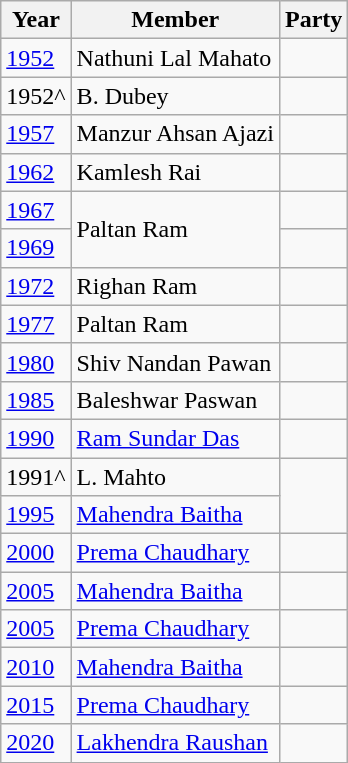<table class="wikitable sortable">
<tr>
<th>Year</th>
<th>Member</th>
<th colspan="2">Party</th>
</tr>
<tr>
<td><a href='#'>1952</a></td>
<td>Nathuni Lal Mahato</td>
<td></td>
</tr>
<tr>
<td>1952^</td>
<td>B. Dubey</td>
<td></td>
</tr>
<tr>
<td><a href='#'>1957</a></td>
<td>Manzur Ahsan Ajazi</td>
</tr>
<tr>
<td><a href='#'>1962</a></td>
<td>Kamlesh Rai</td>
<td></td>
</tr>
<tr>
<td><a href='#'>1967</a></td>
<td rowspan="2">Paltan Ram</td>
<td></td>
</tr>
<tr>
<td><a href='#'>1969</a></td>
</tr>
<tr>
<td><a href='#'>1972</a></td>
<td>Righan Ram</td>
<td></td>
</tr>
<tr>
<td><a href='#'>1977</a></td>
<td>Paltan Ram</td>
<td></td>
</tr>
<tr>
<td><a href='#'>1980</a></td>
<td>Shiv Nandan Pawan</td>
<td></td>
</tr>
<tr>
<td><a href='#'>1985</a></td>
<td>Baleshwar Paswan</td>
<td></td>
</tr>
<tr>
<td><a href='#'>1990</a></td>
<td><a href='#'>Ram Sundar Das</a></td>
<td></td>
</tr>
<tr>
<td>1991^</td>
<td>L. Mahto</td>
</tr>
<tr>
<td><a href='#'>1995</a></td>
<td><a href='#'>Mahendra Baitha</a></td>
</tr>
<tr>
<td><a href='#'>2000</a></td>
<td><a href='#'>Prema Chaudhary</a></td>
<td></td>
</tr>
<tr>
<td><a href='#'>2005</a></td>
<td><a href='#'>Mahendra Baitha</a></td>
<td></td>
</tr>
<tr>
<td><a href='#'>2005</a></td>
<td><a href='#'>Prema Chaudhary</a></td>
<td></td>
</tr>
<tr>
<td><a href='#'>2010</a></td>
<td><a href='#'>Mahendra Baitha</a></td>
<td></td>
</tr>
<tr>
<td><a href='#'>2015</a></td>
<td><a href='#'>Prema Chaudhary</a></td>
<td></td>
</tr>
<tr>
<td><a href='#'>2020</a></td>
<td><a href='#'>Lakhendra Raushan</a></td>
<td></td>
</tr>
</table>
